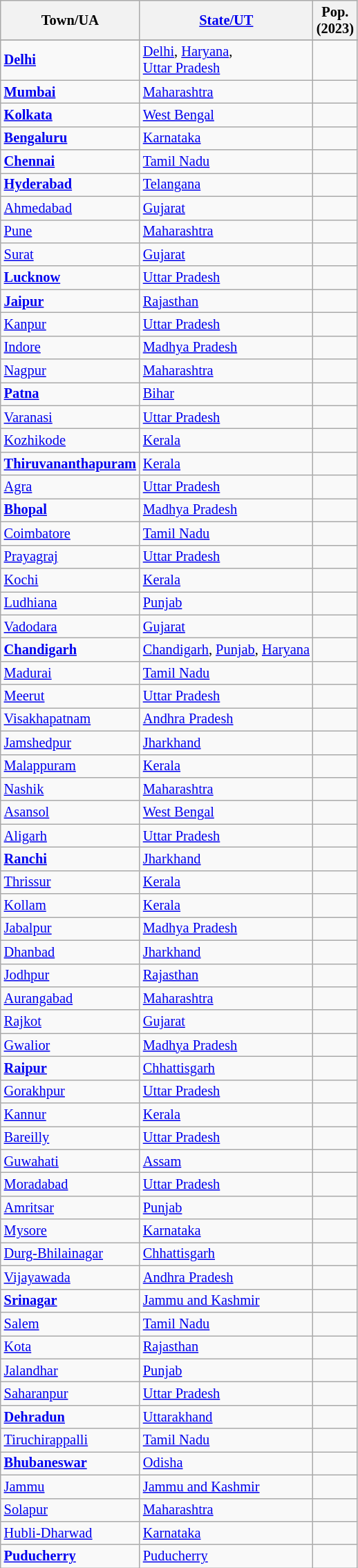<table class="wikitable sortable sticky-header static-row-numbers col1left col2left" style="font-size: 85%">
<tr>
<th>Town/UA</th>
<th><a href='#'>State/UT</a></th>
<th>Pop.<br>(2023)</th>
</tr>
<tr>
</tr>
<tr>
<td><strong><a href='#'>Delhi</a></strong></td>
<td><a href='#'>Delhi</a>, <a href='#'>Haryana</a>,<br><a href='#'>Uttar Pradesh</a></td>
<td></td>
</tr>
<tr>
<td><strong><a href='#'>Mumbai</a></strong></td>
<td><a href='#'>Maharashtra</a></td>
<td></td>
</tr>
<tr>
<td><strong><a href='#'>Kolkata</a></strong></td>
<td><a href='#'>West Bengal</a></td>
<td></td>
</tr>
<tr>
<td><strong><a href='#'>Bengaluru</a></strong></td>
<td><a href='#'>Karnataka</a></td>
<td></td>
</tr>
<tr>
<td><strong><a href='#'>Chennai</a></strong></td>
<td><a href='#'>Tamil Nadu</a></td>
<td></td>
</tr>
<tr>
<td><strong><a href='#'>Hyderabad</a></strong></td>
<td><a href='#'>Telangana</a></td>
<td></td>
</tr>
<tr>
<td><a href='#'>Ahmedabad</a></td>
<td><a href='#'>Gujarat</a></td>
<td></td>
</tr>
<tr>
<td><a href='#'>Pune</a></td>
<td><a href='#'>Maharashtra</a></td>
<td></td>
</tr>
<tr>
<td><a href='#'>Surat</a></td>
<td><a href='#'>Gujarat</a></td>
<td></td>
</tr>
<tr>
<td><strong><a href='#'>Lucknow</a></strong></td>
<td><a href='#'>Uttar Pradesh</a></td>
<td></td>
</tr>
<tr>
<td><strong><a href='#'>Jaipur</a></strong></td>
<td><a href='#'>Rajasthan</a></td>
<td></td>
</tr>
<tr>
<td><a href='#'>Kanpur</a></td>
<td><a href='#'>Uttar Pradesh</a></td>
<td></td>
</tr>
<tr>
<td><a href='#'>Indore</a></td>
<td><a href='#'>Madhya Pradesh</a></td>
<td></td>
</tr>
<tr>
<td><a href='#'>Nagpur</a></td>
<td><a href='#'>Maharashtra</a></td>
<td></td>
</tr>
<tr>
<td><strong><a href='#'>Patna</a></strong></td>
<td><a href='#'>Bihar</a></td>
<td></td>
</tr>
<tr>
<td><a href='#'>Varanasi</a></td>
<td><a href='#'>Uttar Pradesh</a></td>
<td></td>
</tr>
<tr>
<td><a href='#'>Kozhikode</a></td>
<td><a href='#'>Kerala</a></td>
<td></td>
</tr>
<tr>
<td><strong><a href='#'>Thiruvananthapuram</a></strong></td>
<td><a href='#'>Kerala</a></td>
<td></td>
</tr>
<tr>
<td><a href='#'>Agra</a></td>
<td><a href='#'>Uttar Pradesh</a></td>
<td></td>
</tr>
<tr>
<td><strong><a href='#'>Bhopal</a></strong></td>
<td><a href='#'>Madhya Pradesh</a></td>
<td></td>
</tr>
<tr>
<td><a href='#'>Coimbatore</a></td>
<td><a href='#'>Tamil Nadu</a></td>
<td></td>
</tr>
<tr>
<td><a href='#'>Prayagraj</a></td>
<td><a href='#'>Uttar Pradesh</a></td>
<td></td>
</tr>
<tr>
<td><a href='#'>Kochi</a></td>
<td><a href='#'>Kerala</a></td>
<td></td>
</tr>
<tr>
<td><a href='#'>Ludhiana</a></td>
<td><a href='#'>Punjab</a></td>
<td></td>
</tr>
<tr>
<td><a href='#'>Vadodara</a></td>
<td><a href='#'>Gujarat</a></td>
<td></td>
</tr>
<tr>
<td><strong><a href='#'>Chandigarh</a></strong></td>
<td><a href='#'>Chandigarh</a>, <a href='#'>Punjab</a>, <a href='#'>Haryana</a></td>
<td></td>
</tr>
<tr>
<td><a href='#'>Madurai</a></td>
<td><a href='#'>Tamil Nadu</a></td>
<td></td>
</tr>
<tr>
<td><a href='#'>Meerut</a></td>
<td><a href='#'>Uttar Pradesh</a></td>
<td></td>
</tr>
<tr>
<td><a href='#'>Visakhapatnam</a></td>
<td><a href='#'>Andhra Pradesh</a></td>
<td></td>
</tr>
<tr>
<td><a href='#'>Jamshedpur</a></td>
<td><a href='#'>Jharkhand</a></td>
<td></td>
</tr>
<tr>
<td><a href='#'>Malappuram</a></td>
<td><a href='#'>Kerala</a></td>
<td></td>
</tr>
<tr>
<td><a href='#'>Nashik</a></td>
<td><a href='#'>Maharashtra</a></td>
<td></td>
</tr>
<tr>
<td><a href='#'>Asansol</a></td>
<td><a href='#'>West Bengal</a></td>
<td></td>
</tr>
<tr>
<td><a href='#'>Aligarh</a></td>
<td><a href='#'>Uttar Pradesh</a></td>
<td></td>
</tr>
<tr>
<td><strong><a href='#'>Ranchi</a></strong></td>
<td><a href='#'>Jharkhand</a></td>
<td></td>
</tr>
<tr>
<td><a href='#'>Thrissur</a></td>
<td><a href='#'>Kerala</a></td>
<td></td>
</tr>
<tr>
<td><a href='#'>Kollam</a></td>
<td><a href='#'>Kerala</a></td>
<td></td>
</tr>
<tr>
<td><a href='#'>Jabalpur</a></td>
<td><a href='#'>Madhya Pradesh</a></td>
<td></td>
</tr>
<tr>
<td><a href='#'>Dhanbad</a></td>
<td><a href='#'>Jharkhand</a></td>
<td></td>
</tr>
<tr>
<td><a href='#'>Jodhpur</a></td>
<td><a href='#'>Rajasthan</a></td>
<td></td>
</tr>
<tr>
<td><a href='#'>Aurangabad</a></td>
<td><a href='#'>Maharashtra</a></td>
<td></td>
</tr>
<tr>
<td><a href='#'>Rajkot</a></td>
<td><a href='#'>Gujarat</a></td>
<td></td>
</tr>
<tr>
<td><a href='#'>Gwalior</a></td>
<td><a href='#'>Madhya Pradesh</a></td>
<td></td>
</tr>
<tr>
<td><strong><a href='#'>Raipur</a></strong></td>
<td><a href='#'>Chhattisgarh</a></td>
<td></td>
</tr>
<tr>
<td><a href='#'>Gorakhpur</a></td>
<td><a href='#'>Uttar Pradesh</a></td>
<td></td>
</tr>
<tr>
<td><a href='#'>Kannur</a></td>
<td><a href='#'>Kerala</a></td>
<td></td>
</tr>
<tr>
<td><a href='#'>Bareilly</a></td>
<td><a href='#'>Uttar Pradesh</a></td>
<td></td>
</tr>
<tr>
<td><a href='#'>Guwahati</a></td>
<td><a href='#'>Assam</a></td>
<td></td>
</tr>
<tr>
<td><a href='#'>Moradabad</a></td>
<td><a href='#'>Uttar Pradesh</a></td>
<td></td>
</tr>
<tr>
<td><a href='#'>Amritsar</a></td>
<td><a href='#'>Punjab</a></td>
<td></td>
</tr>
<tr>
<td><a href='#'>Mysore</a></td>
<td><a href='#'>Karnataka</a></td>
<td></td>
</tr>
<tr>
<td><a href='#'>Durg-Bhilainagar</a></td>
<td><a href='#'>Chhattisgarh</a></td>
<td></td>
</tr>
<tr>
<td><a href='#'>Vijayawada</a></td>
<td><a href='#'>Andhra Pradesh</a></td>
<td></td>
</tr>
<tr>
<td><strong><a href='#'>Srinagar</a></strong></td>
<td><a href='#'>Jammu and Kashmir</a></td>
<td></td>
</tr>
<tr>
<td><a href='#'>Salem</a></td>
<td><a href='#'>Tamil Nadu</a></td>
<td></td>
</tr>
<tr>
<td><a href='#'>Kota</a></td>
<td><a href='#'>Rajasthan</a></td>
<td></td>
</tr>
<tr>
<td><a href='#'>Jalandhar</a></td>
<td><a href='#'>Punjab</a></td>
<td></td>
</tr>
<tr>
<td><a href='#'>Saharanpur</a></td>
<td><a href='#'>Uttar Pradesh</a></td>
<td></td>
</tr>
<tr>
<td><strong><a href='#'>Dehradun</a></strong></td>
<td><a href='#'>Uttarakhand</a></td>
<td></td>
</tr>
<tr>
<td><a href='#'>Tiruchirappalli</a></td>
<td><a href='#'>Tamil Nadu</a></td>
<td></td>
</tr>
<tr>
<td><strong><a href='#'>Bhubaneswar</a></strong></td>
<td><a href='#'>Odisha</a></td>
<td></td>
</tr>
<tr>
<td><a href='#'>Jammu</a></td>
<td><a href='#'>Jammu and Kashmir</a></td>
<td></td>
</tr>
<tr>
<td><a href='#'>Solapur</a></td>
<td><a href='#'>Maharashtra</a></td>
<td></td>
</tr>
<tr>
<td><a href='#'>Hubli-Dharwad</a></td>
<td><a href='#'>Karnataka</a></td>
<td></td>
</tr>
<tr>
<td><strong><a href='#'>Puducherry</a></strong></td>
<td><a href='#'>Puducherry</a></td>
<td></td>
</tr>
</table>
